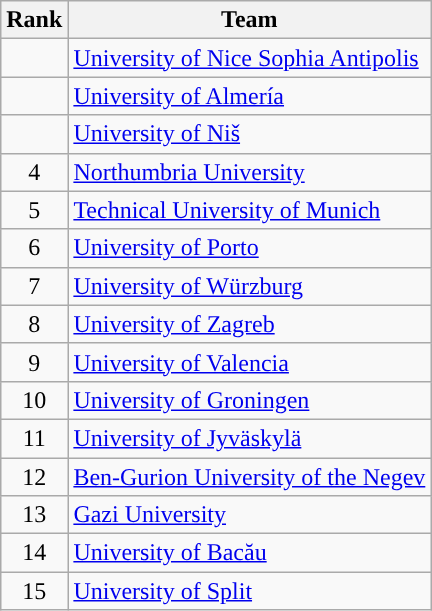<table class="wikitable">
<tr>
<th>Rank</th>
<th>Team</th>
</tr>
<tr>
<td align="center"></td>
<td> <a href='#'>University of Nice Sophia Antipolis</a></td>
</tr>
<tr>
<td align="center"></td>
<td> <a href='#'>University of Almería</a></td>
</tr>
<tr>
<td align="center"></td>
<td> <a href='#'>University of Niš</a></td>
</tr>
<tr>
<td align="center">4</td>
<td> <a href='#'>Northumbria University</a></td>
</tr>
<tr>
<td align="center">5</td>
<td> <a href='#'>Technical University of Munich</a></td>
</tr>
<tr>
<td align="center">6</td>
<td> <a href='#'>University of Porto</a></td>
</tr>
<tr>
<td align="center">7</td>
<td> <a href='#'>University of Würzburg</a></td>
</tr>
<tr>
<td align="center">8</td>
<td> <a href='#'>University of Zagreb</a></td>
</tr>
<tr>
<td align="center">9</td>
<td> <a href='#'>University of Valencia</a></td>
</tr>
<tr>
<td align="center">10</td>
<td> <a href='#'>University of Groningen</a></td>
</tr>
<tr>
<td align="center">11</td>
<td> <a href='#'>University of Jyväskylä</a></td>
</tr>
<tr>
<td align="center">12</td>
<td> <a href='#'>Ben-Gurion University of the Negev</a></td>
</tr>
<tr>
<td align="center">13</td>
<td> <a href='#'>Gazi University</a></td>
</tr>
<tr>
<td align="center">14</td>
<td> <a href='#'>University of Bacău</a></td>
</tr>
<tr>
<td align="center">15</td>
<td> <a href='#'>University of Split</a></td>
</tr>
</table>
